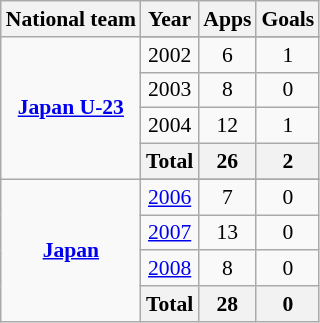<table class="wikitable" style="font-size:90%; text-align: center">
<tr>
<th>National team</th>
<th>Year</th>
<th>Apps</th>
<th>Goals</th>
</tr>
<tr>
<td rowspan="5"><strong><a href='#'>Japan U-23</a></strong></td>
</tr>
<tr>
<td>2002</td>
<td>6</td>
<td>1</td>
</tr>
<tr>
<td>2003</td>
<td>8</td>
<td>0</td>
</tr>
<tr>
<td>2004</td>
<td>12</td>
<td>1</td>
</tr>
<tr>
<th>Total</th>
<th>26</th>
<th>2</th>
</tr>
<tr>
<td rowspan="5"><strong><a href='#'>Japan</a></strong></td>
</tr>
<tr>
<td><a href='#'>2006</a></td>
<td>7</td>
<td>0</td>
</tr>
<tr>
<td><a href='#'>2007</a></td>
<td>13</td>
<td>0</td>
</tr>
<tr>
<td><a href='#'>2008</a></td>
<td>8</td>
<td>0</td>
</tr>
<tr>
<th>Total</th>
<th>28</th>
<th>0</th>
</tr>
</table>
